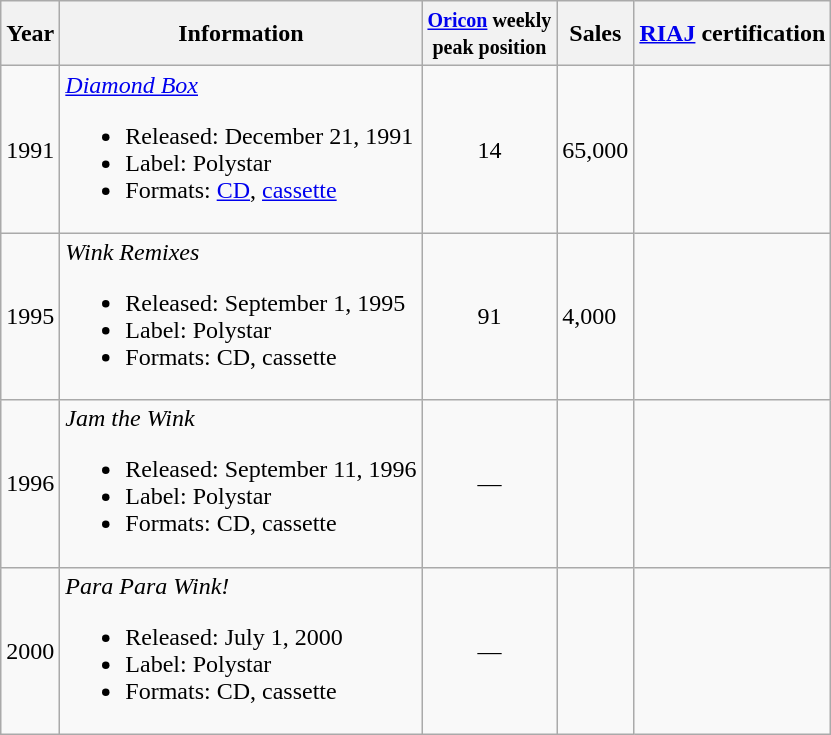<table class="wikitable">
<tr>
<th>Year</th>
<th>Information</th>
<th><small><a href='#'>Oricon</a> weekly<br>peak position</small></th>
<th>Sales<br></th>
<th><a href='#'>RIAJ</a> certification</th>
</tr>
<tr>
<td>1991</td>
<td><em><a href='#'>Diamond Box</a></em><br><ul><li>Released: December 21, 1991</li><li>Label: Polystar</li><li>Formats: <a href='#'>CD</a>, <a href='#'>cassette</a></li></ul></td>
<td style="text-align:center;">14</td>
<td align="left">65,000</td>
<td align="left"></td>
</tr>
<tr>
<td>1995</td>
<td><em>Wink Remixes</em><br><ul><li>Released: September 1, 1995</li><li>Label: Polystar</li><li>Formats: CD, cassette</li></ul></td>
<td style="text-align:center;">91</td>
<td align="left">4,000</td>
<td align="left"></td>
</tr>
<tr>
<td>1996</td>
<td><em>Jam the Wink</em><br><ul><li>Released: September 11, 1996</li><li>Label: Polystar</li><li>Formats: CD, cassette</li></ul></td>
<td style="text-align:center;">—</td>
<td align="left"></td>
<td align="left"></td>
</tr>
<tr>
<td>2000</td>
<td><em>Para Para Wink!</em><br><ul><li>Released: July 1, 2000</li><li>Label: Polystar</li><li>Formats: CD, cassette</li></ul></td>
<td style="text-align:center;">—</td>
<td align="left"></td>
<td align="left"></td>
</tr>
</table>
